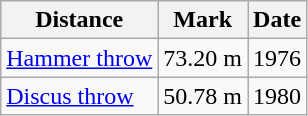<table class="wikitable">
<tr>
<th>Distance</th>
<th>Mark</th>
<th>Date</th>
</tr>
<tr>
<td><a href='#'>Hammer throw</a></td>
<td>73.20 m</td>
<td>1976</td>
</tr>
<tr>
<td><a href='#'>Discus throw</a></td>
<td>50.78 m</td>
<td>1980</td>
</tr>
</table>
